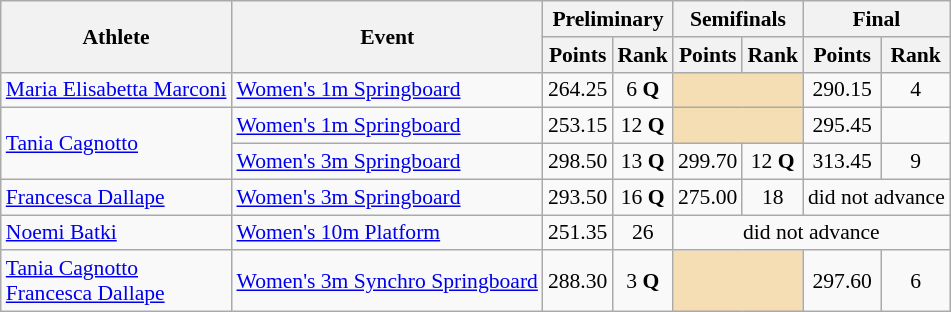<table class=wikitable style="font-size:90%">
<tr>
<th rowspan="2">Athlete</th>
<th rowspan="2">Event</th>
<th colspan="2">Preliminary</th>
<th colspan="2">Semifinals</th>
<th colspan="2">Final</th>
</tr>
<tr>
<th>Points</th>
<th>Rank</th>
<th>Points</th>
<th>Rank</th>
<th>Points</th>
<th>Rank</th>
</tr>
<tr>
<td rowspan="1"><a href='#'>Maria Elisabetta Marconi</a></td>
<td><a href='#'>Women's 1m Springboard</a></td>
<td align=center>264.25</td>
<td align=center>6 <strong>Q</strong></td>
<td colspan= 2 bgcolor="wheat"></td>
<td align=center>290.15</td>
<td align=center>4</td>
</tr>
<tr>
<td rowspan="2"><a href='#'>Tania Cagnotto</a></td>
<td><a href='#'>Women's 1m Springboard</a></td>
<td align=center>253.15</td>
<td align=center>12 <strong>Q</strong></td>
<td colspan= 2 bgcolor="wheat"></td>
<td align=center>295.45</td>
<td align=center></td>
</tr>
<tr>
<td><a href='#'>Women's 3m Springboard</a></td>
<td align=center>298.50</td>
<td align=center>13 <strong>Q</strong></td>
<td align=center>299.70</td>
<td align=center>12 <strong>Q</strong></td>
<td align=center>313.45</td>
<td align=center>9</td>
</tr>
<tr>
<td rowspan="1"><a href='#'>Francesca Dallape</a></td>
<td><a href='#'>Women's 3m Springboard</a></td>
<td align=center>293.50</td>
<td align=center>16 <strong>Q</strong></td>
<td align=center>275.00</td>
<td align=center>18</td>
<td align=center colspan=2>did not advance</td>
</tr>
<tr>
<td rowspan="1"><a href='#'>Noemi Batki</a></td>
<td><a href='#'>Women's 10m Platform</a></td>
<td align=center>251.35</td>
<td align=center>26</td>
<td align=center colspan=4>did not advance</td>
</tr>
<tr>
<td rowspan="1"><a href='#'>Tania Cagnotto</a><br><a href='#'>Francesca Dallape</a></td>
<td><a href='#'>Women's 3m Synchro Springboard</a></td>
<td align=center>288.30</td>
<td align=center>3 <strong>Q</strong></td>
<td colspan= 2 bgcolor="wheat"></td>
<td align=center>297.60</td>
<td align=center>6</td>
</tr>
</table>
